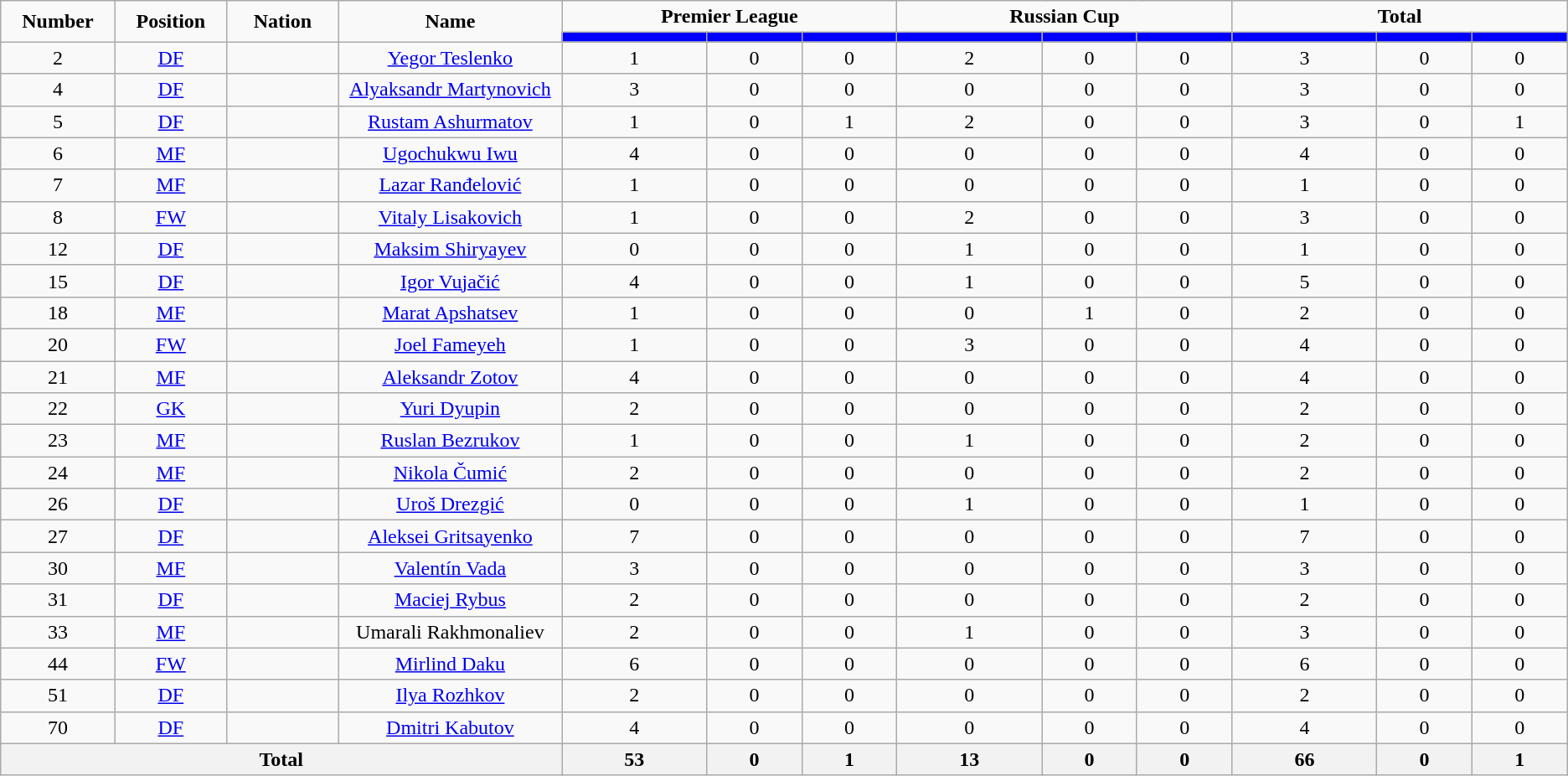<table class="wikitable" style="font-size: 100%; text-align: center;">
<tr>
<td rowspan="2" width="05%" align="center"><strong>Number</strong></td>
<td rowspan="2" width="05%" align="center"><strong>Position</strong></td>
<td rowspan="2" width="05%" align="center"><strong>Nation</strong></td>
<td rowspan="2" width="10%" align="center"><strong>Name</strong></td>
<td colspan="3" width="15%" align="center"><strong>Premier League</strong></td>
<td colspan="3" width="15%" align="center"><strong>Russian Cup</strong></td>
<td colspan="3" width="15%" align="center"><strong>Total</strong></td>
</tr>
<tr>
<th style=background-color:#0000FF;color:#FFFFFF></th>
<th style=background-color:#0000FF;color:#FFFFFF></th>
<th style=background-color:#0000FF;color:#FFFFFF></th>
<th style=background-color:#0000FF;color:#FFFFFF></th>
<th style=background-color:#0000FF;color:#FFFFFF></th>
<th style=background-color:#0000FF;color:#FFFFFF></th>
<th style=background-color:#0000FF;color:#FFFFFF></th>
<th style=background-color:#0000FF;color:#FFFFFF></th>
<th style=background-color:#0000FF;color:#FFFFFF></th>
</tr>
<tr>
<td>2</td>
<td><a href='#'>DF</a></td>
<td></td>
<td><a href='#'>Yegor Teslenko</a></td>
<td>1</td>
<td>0</td>
<td>0</td>
<td>2</td>
<td>0</td>
<td>0</td>
<td>3</td>
<td>0</td>
<td>0</td>
</tr>
<tr>
<td>4</td>
<td><a href='#'>DF</a></td>
<td></td>
<td><a href='#'>Alyaksandr Martynovich</a></td>
<td>3</td>
<td>0</td>
<td>0</td>
<td>0</td>
<td>0</td>
<td>0</td>
<td>3</td>
<td>0</td>
<td>0</td>
</tr>
<tr>
<td>5</td>
<td><a href='#'>DF</a></td>
<td></td>
<td><a href='#'>Rustam Ashurmatov</a></td>
<td>1</td>
<td>0</td>
<td>1</td>
<td>2</td>
<td>0</td>
<td>0</td>
<td>3</td>
<td>0</td>
<td>1</td>
</tr>
<tr>
<td>6</td>
<td><a href='#'>MF</a></td>
<td></td>
<td><a href='#'>Ugochukwu Iwu</a></td>
<td>4</td>
<td>0</td>
<td>0</td>
<td>0</td>
<td>0</td>
<td>0</td>
<td>4</td>
<td>0</td>
<td>0</td>
</tr>
<tr>
<td>7</td>
<td><a href='#'>MF</a></td>
<td></td>
<td><a href='#'>Lazar Ranđelović</a></td>
<td>1</td>
<td>0</td>
<td>0</td>
<td>0</td>
<td>0</td>
<td>0</td>
<td>1</td>
<td>0</td>
<td>0</td>
</tr>
<tr>
<td>8</td>
<td><a href='#'>FW</a></td>
<td></td>
<td><a href='#'>Vitaly Lisakovich</a></td>
<td>1</td>
<td>0</td>
<td>0</td>
<td>2</td>
<td>0</td>
<td>0</td>
<td>3</td>
<td>0</td>
<td>0</td>
</tr>
<tr>
<td>12</td>
<td><a href='#'>DF</a></td>
<td></td>
<td><a href='#'>Maksim Shiryayev</a></td>
<td>0</td>
<td>0</td>
<td>0</td>
<td>1</td>
<td>0</td>
<td>0</td>
<td>1</td>
<td>0</td>
<td>0</td>
</tr>
<tr>
<td>15</td>
<td><a href='#'>DF</a></td>
<td> </td>
<td><a href='#'>Igor Vujačić</a></td>
<td>4</td>
<td>0</td>
<td>0</td>
<td>1</td>
<td>0</td>
<td>0</td>
<td>5</td>
<td>0</td>
<td>0</td>
</tr>
<tr>
<td>18</td>
<td><a href='#'>MF</a></td>
<td></td>
<td><a href='#'>Marat Apshatsev</a></td>
<td>1</td>
<td>0</td>
<td>0</td>
<td>0</td>
<td>1</td>
<td>0</td>
<td>2</td>
<td>0</td>
<td>0</td>
</tr>
<tr>
<td>20</td>
<td><a href='#'>FW</a></td>
<td></td>
<td><a href='#'>Joel Fameyeh</a></td>
<td>1</td>
<td>0</td>
<td>0</td>
<td>3</td>
<td>0</td>
<td>0</td>
<td>4</td>
<td>0</td>
<td>0</td>
</tr>
<tr>
<td>21</td>
<td><a href='#'>MF</a></td>
<td></td>
<td><a href='#'>Aleksandr Zotov</a></td>
<td>4</td>
<td>0</td>
<td>0</td>
<td>0</td>
<td>0</td>
<td>0</td>
<td>4</td>
<td>0</td>
<td>0</td>
</tr>
<tr>
<td>22</td>
<td><a href='#'>GK</a></td>
<td></td>
<td><a href='#'>Yuri Dyupin</a></td>
<td>2</td>
<td>0</td>
<td>0</td>
<td>0</td>
<td>0</td>
<td>0</td>
<td>2</td>
<td>0</td>
<td>0</td>
</tr>
<tr>
<td>23</td>
<td><a href='#'>MF</a></td>
<td></td>
<td><a href='#'>Ruslan Bezrukov</a></td>
<td>1</td>
<td>0</td>
<td>0</td>
<td>1</td>
<td>0</td>
<td>0</td>
<td>2</td>
<td>0</td>
<td>0</td>
</tr>
<tr>
<td>24</td>
<td><a href='#'>MF</a></td>
<td></td>
<td><a href='#'>Nikola Čumić</a></td>
<td>2</td>
<td>0</td>
<td>0</td>
<td>0</td>
<td>0</td>
<td>0</td>
<td>2</td>
<td>0</td>
<td>0</td>
</tr>
<tr>
<td>26</td>
<td><a href='#'>DF</a></td>
<td></td>
<td><a href='#'>Uroš Drezgić</a></td>
<td>0</td>
<td>0</td>
<td>0</td>
<td>1</td>
<td>0</td>
<td>0</td>
<td>1</td>
<td>0</td>
<td>0</td>
</tr>
<tr>
<td>27</td>
<td><a href='#'>DF</a></td>
<td></td>
<td><a href='#'>Aleksei Gritsayenko</a></td>
<td>7</td>
<td>0</td>
<td>0</td>
<td>0</td>
<td>0</td>
<td>0</td>
<td>7</td>
<td>0</td>
<td>0</td>
</tr>
<tr>
<td>30</td>
<td><a href='#'>MF</a></td>
<td> </td>
<td><a href='#'>Valentín Vada</a></td>
<td>3</td>
<td>0</td>
<td>0</td>
<td>0</td>
<td>0</td>
<td>0</td>
<td>3</td>
<td>0</td>
<td>0</td>
</tr>
<tr>
<td>31</td>
<td><a href='#'>DF</a></td>
<td></td>
<td><a href='#'>Maciej Rybus</a></td>
<td>2</td>
<td>0</td>
<td>0</td>
<td>0</td>
<td>0</td>
<td>0</td>
<td>2</td>
<td>0</td>
<td>0</td>
</tr>
<tr>
<td>33</td>
<td><a href='#'>MF</a></td>
<td></td>
<td>Umarali Rakhmonaliev</td>
<td>2</td>
<td>0</td>
<td>0</td>
<td>1</td>
<td>0</td>
<td>0</td>
<td>3</td>
<td>0</td>
<td>0</td>
</tr>
<tr>
<td>44</td>
<td><a href='#'>FW</a></td>
<td> </td>
<td><a href='#'>Mirlind Daku</a></td>
<td>6</td>
<td>0</td>
<td>0</td>
<td>0</td>
<td>0</td>
<td>0</td>
<td>6</td>
<td>0</td>
<td>0</td>
</tr>
<tr>
<td>51</td>
<td><a href='#'>DF</a></td>
<td></td>
<td><a href='#'>Ilya Rozhkov</a></td>
<td>2</td>
<td>0</td>
<td>0</td>
<td>0</td>
<td>0</td>
<td>0</td>
<td>2</td>
<td>0</td>
<td>0</td>
</tr>
<tr>
<td>70</td>
<td><a href='#'>DF</a></td>
<td></td>
<td><a href='#'>Dmitri Kabutov</a></td>
<td>4</td>
<td>0</td>
<td>0</td>
<td>0</td>
<td>0</td>
<td>0</td>
<td>4</td>
<td>0</td>
<td>0</td>
</tr>
<tr>
<th colspan=4>Total</th>
<th>53</th>
<th>0</th>
<th>1</th>
<th>13</th>
<th>0</th>
<th>0</th>
<th>66</th>
<th>0</th>
<th>1</th>
</tr>
</table>
